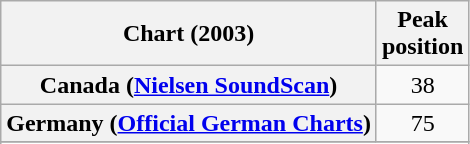<table class="wikitable sortable plainrowheaders">
<tr>
<th scope="col">Chart (2003)</th>
<th scope="col">Peak<br>position</th>
</tr>
<tr>
<th scope=row>Canada (<a href='#'>Nielsen SoundScan</a>)</th>
<td style="text-align:center;">38</td>
</tr>
<tr>
<th scope="row">Germany (<a href='#'>Official German Charts</a>)</th>
<td style="text-align:center;">75</td>
</tr>
<tr>
</tr>
<tr>
</tr>
<tr>
</tr>
<tr>
</tr>
</table>
